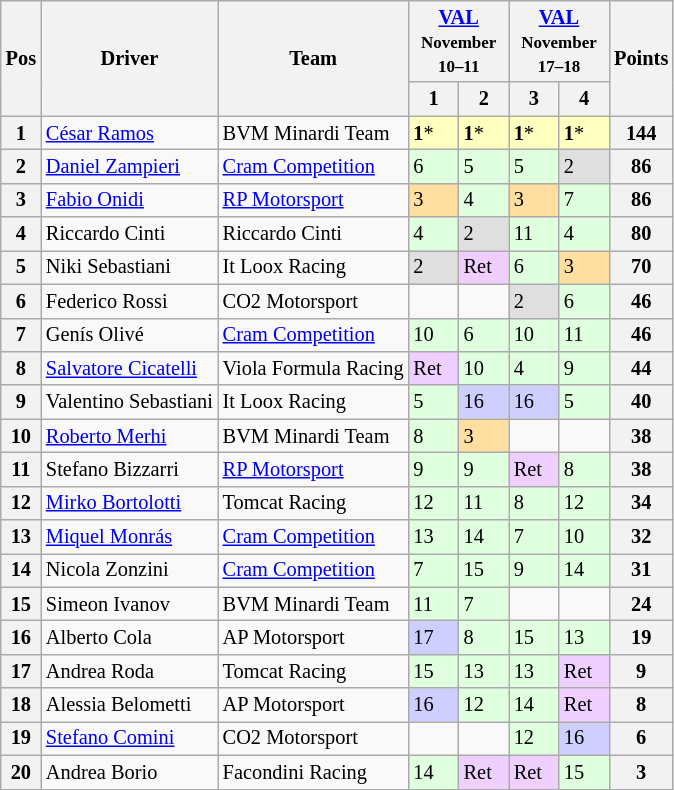<table class="wikitable" style="font-size: 85%;">
<tr>
<th rowspan=2>Pos</th>
<th rowspan=2>Driver</th>
<th rowspan=2>Team</th>
<th colspan=2> <a href='#'>VAL</a><br><small>November 10–11</small></th>
<th colspan=2> <a href='#'>VAL</a><br><small>November 17–18</small></th>
<th rowspan=2>Points</th>
</tr>
<tr>
<th width="27">1</th>
<th width="27">2</th>
<th width="27">3</th>
<th width="27">4</th>
</tr>
<tr>
<th>1</th>
<td> <a href='#'>César Ramos</a></td>
<td>BVM Minardi Team</td>
<td style="background:#FFFFBF;"><strong>1</strong>*</td>
<td style="background:#FFFFBF;"><strong>1</strong>*</td>
<td style="background:#FFFFBF;"><strong>1</strong>*</td>
<td style="background:#FFFFBF;"><strong>1</strong>*</td>
<th>144</th>
</tr>
<tr>
<th>2</th>
<td> <a href='#'>Daniel Zampieri</a></td>
<td><a href='#'>Cram Competition</a></td>
<td style="background:#DFFFDF;">6</td>
<td style="background:#DFFFDF;">5</td>
<td style="background:#DFFFDF;">5</td>
<td style="background:#DFDFDF;">2</td>
<th>86</th>
</tr>
<tr>
<th>3</th>
<td> <a href='#'>Fabio Onidi</a></td>
<td><a href='#'>RP Motorsport</a></td>
<td style="background:#FFDF9F;">3</td>
<td style="background:#DFFFDF;">4</td>
<td style="background:#FFDF9F;">3</td>
<td style="background:#DFFFDF;">7</td>
<th>86</th>
</tr>
<tr>
<th>4</th>
<td> Riccardo Cinti</td>
<td>Riccardo Cinti</td>
<td style="background:#DFFFDF;">4</td>
<td style="background:#DFDFDF;">2</td>
<td style="background:#DFFFDF;">11</td>
<td style="background:#DFFFDF;">4</td>
<th>80</th>
</tr>
<tr>
<th>5</th>
<td> Niki Sebastiani</td>
<td>It Loox Racing</td>
<td style="background:#DFDFDF;">2</td>
<td style="background:#EFCFFF;">Ret</td>
<td style="background:#DFFFDF;">6</td>
<td style="background:#FFDF9F;">3</td>
<th>70</th>
</tr>
<tr>
<th>6</th>
<td> Federico Rossi</td>
<td>CO2 Motorsport</td>
<td></td>
<td></td>
<td style="background:#DFDFDF;">2</td>
<td style="background:#DFFFDF;">6</td>
<th>46</th>
</tr>
<tr>
<th>7</th>
<td> Genís Olivé</td>
<td><a href='#'>Cram Competition</a></td>
<td style="background:#DFFFDF;">10</td>
<td style="background:#DFFFDF;">6</td>
<td style="background:#DFFFDF;">10</td>
<td style="background:#DFFFDF;">11</td>
<th>46</th>
</tr>
<tr>
<th>8</th>
<td> <a href='#'>Salvatore Cicatelli</a></td>
<td>Viola Formula Racing</td>
<td style="background:#EFCFFF;">Ret</td>
<td style="background:#DFFFDF;">10</td>
<td style="background:#DFFFDF;">4</td>
<td style="background:#DFFFDF;">9</td>
<th>44</th>
</tr>
<tr>
<th>9</th>
<td> Valentino Sebastiani</td>
<td>It Loox Racing</td>
<td style="background:#DFFFDF;">5</td>
<td style="background:#CFCFFF;">16</td>
<td style="background:#CFCFFF;">16</td>
<td style="background:#DFFFDF;">5</td>
<th>40</th>
</tr>
<tr>
<th>10</th>
<td> <a href='#'>Roberto Merhi</a></td>
<td>BVM Minardi Team</td>
<td style="background:#DFFFDF;">8</td>
<td style="background:#FFDF9F;">3</td>
<td></td>
<td></td>
<th>38</th>
</tr>
<tr>
<th>11</th>
<td> Stefano Bizzarri</td>
<td><a href='#'>RP Motorsport</a></td>
<td style="background:#DFFFDF;">9</td>
<td style="background:#DFFFDF;">9</td>
<td style="background:#EFCFFF;">Ret</td>
<td style="background:#DFFFDF;">8</td>
<th>38</th>
</tr>
<tr>
<th>12</th>
<td> <a href='#'>Mirko Bortolotti</a></td>
<td>Tomcat Racing</td>
<td style="background:#DFFFDF;">12</td>
<td style="background:#DFFFDF;">11</td>
<td style="background:#DFFFDF;">8</td>
<td style="background:#DFFFDF;">12</td>
<th>34</th>
</tr>
<tr>
<th>13</th>
<td> <a href='#'>Miquel Monrás</a></td>
<td><a href='#'>Cram Competition</a></td>
<td style="background:#DFFFDF;">13</td>
<td style="background:#DFFFDF;">14</td>
<td style="background:#DFFFDF;">7</td>
<td style="background:#DFFFDF;">10</td>
<th>32</th>
</tr>
<tr>
<th>14</th>
<td> Nicola Zonzini</td>
<td><a href='#'>Cram Competition</a></td>
<td style="background:#DFFFDF;">7</td>
<td style="background:#DFFFDF;">15</td>
<td style="background:#DFFFDF;">9</td>
<td style="background:#DFFFDF;">14</td>
<th>31</th>
</tr>
<tr>
<th>15</th>
<td> Simeon Ivanov</td>
<td>BVM Minardi Team</td>
<td style="background:#DFFFDF;">11</td>
<td style="background:#DFFFDF;">7</td>
<td></td>
<td></td>
<th>24</th>
</tr>
<tr>
<th>16</th>
<td> Alberto Cola</td>
<td>AP Motorsport</td>
<td style="background:#CFCFFF;">17</td>
<td style="background:#DFFFDF;">8</td>
<td style="background:#DFFFDF;">15</td>
<td style="background:#DFFFDF;">13</td>
<th>19</th>
</tr>
<tr>
<th>17</th>
<td> Andrea Roda</td>
<td>Tomcat Racing</td>
<td style="background:#DFFFDF;">15</td>
<td style="background:#DFFFDF;">13</td>
<td style="background:#DFFFDF;">13</td>
<td style="background:#EFCFFF;">Ret</td>
<th>9</th>
</tr>
<tr>
<th>18</th>
<td> Alessia Belometti</td>
<td>AP Motorsport</td>
<td style="background:#CFCFFF;">16</td>
<td style="background:#DFFFDF;">12</td>
<td style="background:#DFFFDF;">14</td>
<td style="background:#EFCFFF;">Ret</td>
<th>8</th>
</tr>
<tr>
<th>19</th>
<td> <a href='#'>Stefano Comini</a></td>
<td>CO2 Motorsport</td>
<td></td>
<td></td>
<td style="background:#DFFFDF;">12</td>
<td style="background:#CFCFFF;">16</td>
<th>6</th>
</tr>
<tr>
<th>20</th>
<td> Andrea Borio</td>
<td>Facondini Racing</td>
<td style="background:#DFFFDF;">14</td>
<td style="background:#EFCFFF;">Ret</td>
<td style="background:#EFCFFF;">Ret</td>
<td style="background:#DFFFDF;">15</td>
<th>3</th>
</tr>
</table>
